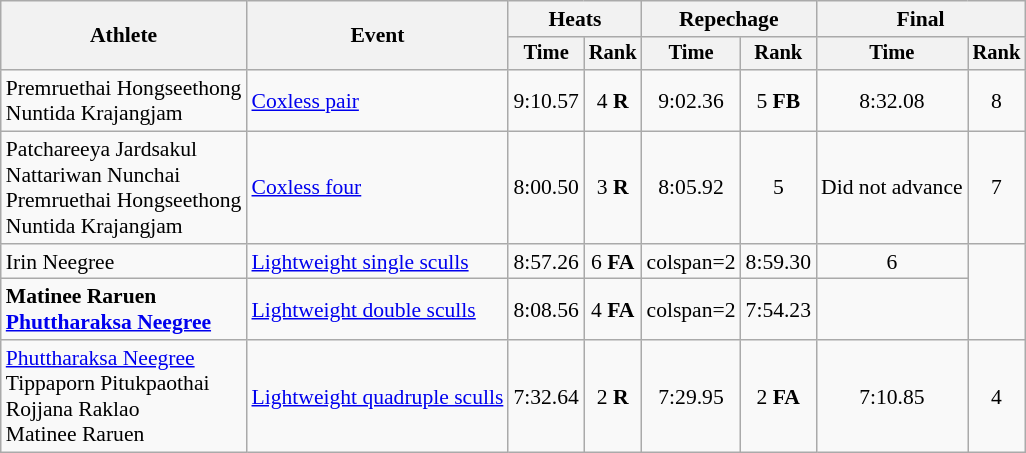<table class=wikitable style=font-size:90%;text-align:center>
<tr>
<th rowspan=2>Athlete</th>
<th rowspan=2>Event</th>
<th colspan=2>Heats</th>
<th colspan=2>Repechage</th>
<th colspan=2>Final</th>
</tr>
<tr style="font-size:95%">
<th>Time</th>
<th>Rank</th>
<th>Time</th>
<th>Rank</th>
<th>Time</th>
<th>Rank</th>
</tr>
<tr>
<td align=left>Premruethai Hongseethong<br>Nuntida Krajangjam</td>
<td align=left><a href='#'>Coxless pair</a></td>
<td>9:10.57</td>
<td>4 <strong>R</strong></td>
<td>9:02.36</td>
<td>5 <strong>FB</strong></td>
<td>8:32.08</td>
<td>8</td>
</tr>
<tr>
<td align=left>Patchareeya Jardsakul<br>Nattariwan Nunchai<br>Premruethai Hongseethong<br>Nuntida Krajangjam</td>
<td align=left><a href='#'>Coxless four</a></td>
<td>8:00.50</td>
<td>3 <strong>R</strong></td>
<td>8:05.92</td>
<td>5</td>
<td>Did not advance</td>
<td>7</td>
</tr>
<tr>
<td align=left>Irin Neegree</td>
<td align=left><a href='#'>Lightweight single sculls</a></td>
<td>8:57.26</td>
<td>6 <strong>FA</strong></td>
<td>colspan=2 </td>
<td>8:59.30</td>
<td>6</td>
</tr>
<tr>
<td align=left><strong>Matinee Raruen<br><a href='#'>Phuttharaksa Neegree</a></strong></td>
<td align=left><a href='#'>Lightweight double sculls</a></td>
<td>8:08.56</td>
<td>4 <strong>FA</strong></td>
<td>colspan=2 </td>
<td>7:54.23</td>
<td></td>
</tr>
<tr>
<td align=left><a href='#'>Phuttharaksa Neegree</a><br>Tippaporn Pitukpaothai<br>Rojjana Raklao<br>Matinee Raruen</td>
<td align=left><a href='#'>Lightweight quadruple sculls</a></td>
<td>7:32.64</td>
<td>2 <strong>R</strong></td>
<td>7:29.95</td>
<td>2 <strong>FA</strong></td>
<td>7:10.85</td>
<td>4</td>
</tr>
</table>
